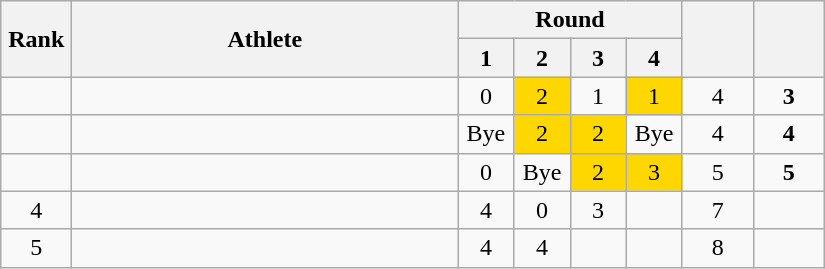<table class="wikitable" style="text-align: center;">
<tr>
<th rowspan="2" width=40>Rank</th>
<th rowspan="2" width=250>Athlete</th>
<th colspan="4">Round</th>
<th rowspan="2" width=40></th>
<th rowspan="2" width=40></th>
</tr>
<tr>
<th width=30>1</th>
<th width=30>2</th>
<th width=30>3</th>
<th width=30>4</th>
</tr>
<tr>
<td></td>
<td align="left"></td>
<td>0</td>
<td bgcolor=gold>2</td>
<td>1</td>
<td bgcolor=gold>1</td>
<td>4</td>
<td><strong>3</strong></td>
</tr>
<tr>
<td></td>
<td align="left"></td>
<td>Bye</td>
<td bgcolor=gold>2</td>
<td bgcolor=gold>2</td>
<td>Bye</td>
<td>4</td>
<td><strong>4</strong></td>
</tr>
<tr>
<td></td>
<td align="left"></td>
<td>0</td>
<td>Bye</td>
<td bgcolor=gold>2</td>
<td bgcolor=gold>3</td>
<td>5</td>
<td><strong>5</strong></td>
</tr>
<tr>
<td>4</td>
<td align="left"></td>
<td>4</td>
<td>0</td>
<td>3</td>
<td></td>
<td>7</td>
<td></td>
</tr>
<tr>
<td>5</td>
<td align="left"></td>
<td>4</td>
<td>4</td>
<td></td>
<td></td>
<td>8</td>
<td></td>
</tr>
</table>
